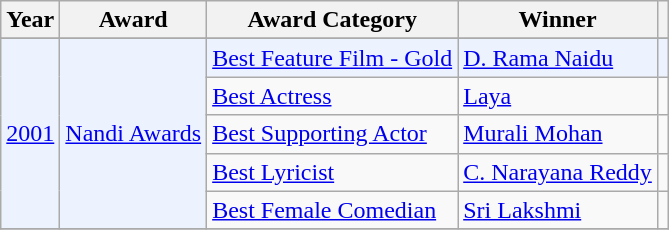<table class="wikitable">
<tr>
<th>Year</th>
<th>Award</th>
<th>Award Category</th>
<th>Winner</th>
<th></th>
</tr>
<tr>
</tr>
<tr bgcolor=#edf3fe>
<td rowspan="5"><a href='#'>2001</a></td>
<td rowspan="5"><a href='#'>Nandi Awards</a></td>
<td><a href='#'>Best Feature Film - Gold</a></td>
<td><a href='#'>D. Rama Naidu</a></td>
<td></td>
</tr>
<tr>
<td><a href='#'>Best Actress</a></td>
<td><a href='#'>Laya</a></td>
<td></td>
</tr>
<tr>
<td><a href='#'>Best Supporting Actor</a></td>
<td><a href='#'>Murali Mohan</a></td>
<td></td>
</tr>
<tr>
<td><a href='#'>Best Lyricist</a></td>
<td><a href='#'>C. Narayana Reddy</a></td>
<td></td>
</tr>
<tr>
<td><a href='#'>Best Female Comedian</a></td>
<td><a href='#'>Sri Lakshmi</a></td>
<td></td>
</tr>
<tr>
</tr>
</table>
